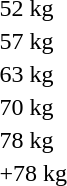<table>
<tr>
<td rowspan=2>52 kg</td>
<td rowspan=2></td>
<td rowspan=2></td>
<td></td>
</tr>
<tr>
<td></td>
</tr>
<tr>
<td rowspan=2>57 kg</td>
<td rowspan=2></td>
<td rowspan=2></td>
<td></td>
</tr>
<tr>
<td></td>
</tr>
<tr>
<td rowspan=2>63 kg</td>
<td rowspan=2></td>
<td rowspan=2></td>
<td></td>
</tr>
<tr>
<td></td>
</tr>
<tr>
<td rowspan=2>70 kg</td>
<td rowspan=2></td>
<td rowspan=2></td>
<td></td>
</tr>
<tr>
<td></td>
</tr>
<tr>
<td rowspan=2>78 kg</td>
<td rowspan=2></td>
<td rowspan=2></td>
<td></td>
</tr>
<tr>
<td></td>
</tr>
<tr>
<td rowspan=2>+78 kg</td>
<td rowspan=2></td>
<td rowspan=2></td>
<td></td>
</tr>
<tr>
<td></td>
</tr>
</table>
